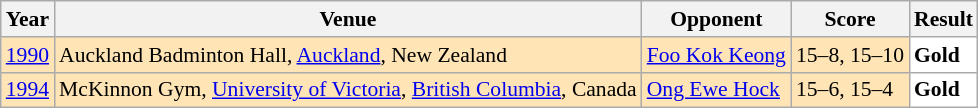<table class="sortable wikitable" style="font-size: 90%;">
<tr>
<th>Year</th>
<th>Venue</th>
<th>Opponent</th>
<th>Score</th>
<th>Result</th>
</tr>
<tr style="background:#FFE4B5">
<td align="center"><a href='#'>1990</a></td>
<td align="left">Auckland Badminton Hall,  <a href='#'>Auckland</a>, New Zealand</td>
<td align="left"> <a href='#'>Foo Kok Keong</a></td>
<td align="left">15–8, 15–10</td>
<td style="text-align:left; background:white"> <strong>Gold</strong></td>
</tr>
<tr style="background:#FFE4B5">
<td align="center"><a href='#'>1994</a></td>
<td align="left">McKinnon Gym, <a href='#'>University of Victoria</a>, <a href='#'>British Columbia</a>, Canada</td>
<td align="left"> <a href='#'>Ong Ewe Hock</a></td>
<td align="left">15–6, 15–4</td>
<td style="text-align:left; background:white"> <strong>Gold</strong></td>
</tr>
</table>
